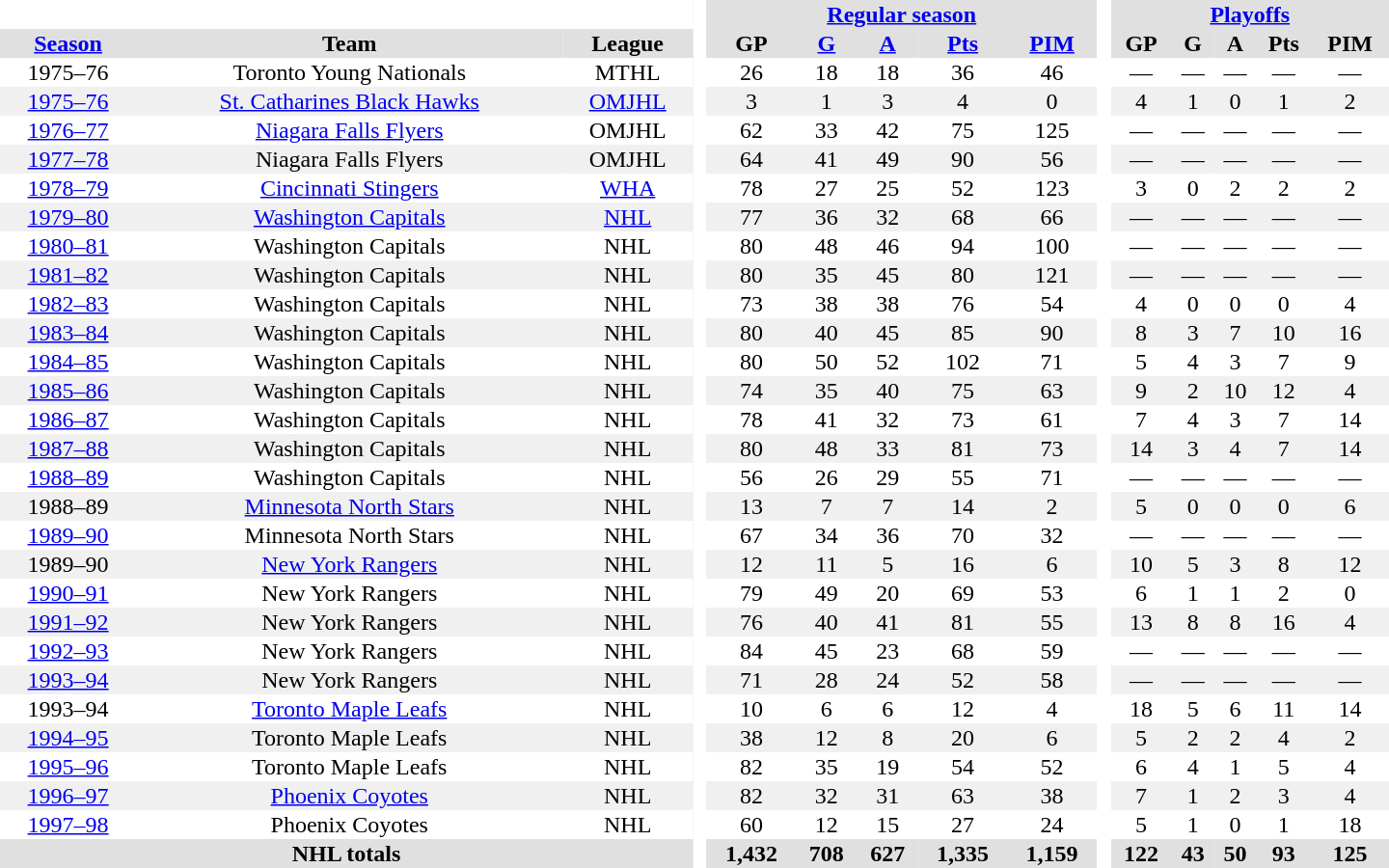<table border="0" cellpadding="1" cellspacing="0" style="text-align:center; width:60em">
<tr bgcolor="#e0e0e0">
<th colspan="3" bgcolor="#ffffff"> </th>
<th rowspan="99" bgcolor="#ffffff"> </th>
<th colspan="5"><a href='#'>Regular season</a></th>
<th rowspan="99" bgcolor="#ffffff"> </th>
<th colspan="5"><a href='#'>Playoffs</a></th>
</tr>
<tr bgcolor="#e0e0e0">
<th><a href='#'>Season</a></th>
<th>Team</th>
<th>League</th>
<th>GP</th>
<th><a href='#'>G</a></th>
<th><a href='#'>A</a></th>
<th><a href='#'>Pts</a></th>
<th><a href='#'>PIM</a></th>
<th>GP</th>
<th>G</th>
<th>A</th>
<th>Pts</th>
<th>PIM</th>
</tr>
<tr>
<td>1975–76</td>
<td>Toronto Young Nationals</td>
<td>MTHL</td>
<td>26</td>
<td>18</td>
<td>18</td>
<td>36</td>
<td>46</td>
<td>—</td>
<td>—</td>
<td>—</td>
<td>—</td>
<td>—</td>
</tr>
<tr bgcolor="#f0f0f0">
<td><a href='#'>1975–76</a></td>
<td><a href='#'>St. Catharines Black Hawks</a></td>
<td><a href='#'>OMJHL</a></td>
<td>3</td>
<td>1</td>
<td>3</td>
<td>4</td>
<td>0</td>
<td>4</td>
<td>1</td>
<td>0</td>
<td>1</td>
<td>2</td>
</tr>
<tr>
<td><a href='#'>1976–77</a></td>
<td><a href='#'>Niagara Falls Flyers</a></td>
<td>OMJHL</td>
<td>62</td>
<td>33</td>
<td>42</td>
<td>75</td>
<td>125</td>
<td>—</td>
<td>—</td>
<td>—</td>
<td>—</td>
<td>—</td>
</tr>
<tr bgcolor="#f0f0f0">
<td><a href='#'>1977–78</a></td>
<td>Niagara Falls Flyers</td>
<td>OMJHL</td>
<td>64</td>
<td>41</td>
<td>49</td>
<td>90</td>
<td>56</td>
<td>—</td>
<td>—</td>
<td>—</td>
<td>—</td>
<td>—</td>
</tr>
<tr>
<td><a href='#'>1978–79</a></td>
<td><a href='#'>Cincinnati Stingers</a></td>
<td><a href='#'>WHA</a></td>
<td>78</td>
<td>27</td>
<td>25</td>
<td>52</td>
<td>123</td>
<td>3</td>
<td>0</td>
<td>2</td>
<td>2</td>
<td>2</td>
</tr>
<tr bgcolor="#f0f0f0">
<td><a href='#'>1979–80</a></td>
<td><a href='#'>Washington Capitals</a></td>
<td><a href='#'>NHL</a></td>
<td>77</td>
<td>36</td>
<td>32</td>
<td>68</td>
<td>66</td>
<td>—</td>
<td>—</td>
<td>—</td>
<td>—</td>
<td>—</td>
</tr>
<tr>
<td><a href='#'>1980–81</a></td>
<td>Washington Capitals</td>
<td>NHL</td>
<td>80</td>
<td>48</td>
<td>46</td>
<td>94</td>
<td>100</td>
<td>—</td>
<td>—</td>
<td>—</td>
<td>—</td>
<td>—</td>
</tr>
<tr bgcolor="#f0f0f0">
<td><a href='#'>1981–82</a></td>
<td>Washington Capitals</td>
<td>NHL</td>
<td>80</td>
<td>35</td>
<td>45</td>
<td>80</td>
<td>121</td>
<td>—</td>
<td>—</td>
<td>—</td>
<td>—</td>
<td>—</td>
</tr>
<tr>
<td><a href='#'>1982–83</a></td>
<td>Washington Capitals</td>
<td>NHL</td>
<td>73</td>
<td>38</td>
<td>38</td>
<td>76</td>
<td>54</td>
<td>4</td>
<td>0</td>
<td>0</td>
<td>0</td>
<td>4</td>
</tr>
<tr bgcolor="#f0f0f0">
<td><a href='#'>1983–84</a></td>
<td>Washington Capitals</td>
<td>NHL</td>
<td>80</td>
<td>40</td>
<td>45</td>
<td>85</td>
<td>90</td>
<td>8</td>
<td>3</td>
<td>7</td>
<td>10</td>
<td>16</td>
</tr>
<tr>
<td><a href='#'>1984–85</a></td>
<td>Washington Capitals</td>
<td>NHL</td>
<td>80</td>
<td>50</td>
<td>52</td>
<td>102</td>
<td>71</td>
<td>5</td>
<td>4</td>
<td>3</td>
<td>7</td>
<td>9</td>
</tr>
<tr bgcolor="#f0f0f0">
<td><a href='#'>1985–86</a></td>
<td>Washington Capitals</td>
<td>NHL</td>
<td>74</td>
<td>35</td>
<td>40</td>
<td>75</td>
<td>63</td>
<td>9</td>
<td>2</td>
<td>10</td>
<td>12</td>
<td>4</td>
</tr>
<tr>
<td><a href='#'>1986–87</a></td>
<td>Washington Capitals</td>
<td>NHL</td>
<td>78</td>
<td>41</td>
<td>32</td>
<td>73</td>
<td>61</td>
<td>7</td>
<td>4</td>
<td>3</td>
<td>7</td>
<td>14</td>
</tr>
<tr bgcolor="#f0f0f0">
<td><a href='#'>1987–88</a></td>
<td>Washington Capitals</td>
<td>NHL</td>
<td>80</td>
<td>48</td>
<td>33</td>
<td>81</td>
<td>73</td>
<td>14</td>
<td>3</td>
<td>4</td>
<td>7</td>
<td>14</td>
</tr>
<tr>
<td><a href='#'>1988–89</a></td>
<td>Washington Capitals</td>
<td>NHL</td>
<td>56</td>
<td>26</td>
<td>29</td>
<td>55</td>
<td>71</td>
<td>—</td>
<td>—</td>
<td>—</td>
<td>—</td>
<td>—</td>
</tr>
<tr bgcolor="#f0f0f0">
<td>1988–89</td>
<td><a href='#'>Minnesota North Stars</a></td>
<td>NHL</td>
<td>13</td>
<td>7</td>
<td>7</td>
<td>14</td>
<td>2</td>
<td>5</td>
<td>0</td>
<td>0</td>
<td>0</td>
<td>6</td>
</tr>
<tr>
<td><a href='#'>1989–90</a></td>
<td>Minnesota North Stars</td>
<td>NHL</td>
<td>67</td>
<td>34</td>
<td>36</td>
<td>70</td>
<td>32</td>
<td>—</td>
<td>—</td>
<td>—</td>
<td>—</td>
<td>—</td>
</tr>
<tr bgcolor="#f0f0f0">
<td>1989–90</td>
<td><a href='#'>New York Rangers</a></td>
<td>NHL</td>
<td>12</td>
<td>11</td>
<td>5</td>
<td>16</td>
<td>6</td>
<td>10</td>
<td>5</td>
<td>3</td>
<td>8</td>
<td>12</td>
</tr>
<tr>
<td><a href='#'>1990–91</a></td>
<td>New York Rangers</td>
<td>NHL</td>
<td>79</td>
<td>49</td>
<td>20</td>
<td>69</td>
<td>53</td>
<td>6</td>
<td>1</td>
<td>1</td>
<td>2</td>
<td>0</td>
</tr>
<tr bgcolor="#f0f0f0">
<td><a href='#'>1991–92</a></td>
<td>New York Rangers</td>
<td>NHL</td>
<td>76</td>
<td>40</td>
<td>41</td>
<td>81</td>
<td>55</td>
<td>13</td>
<td>8</td>
<td>8</td>
<td>16</td>
<td>4</td>
</tr>
<tr>
<td><a href='#'>1992–93</a></td>
<td>New York Rangers</td>
<td>NHL</td>
<td>84</td>
<td>45</td>
<td>23</td>
<td>68</td>
<td>59</td>
<td>—</td>
<td>—</td>
<td>—</td>
<td>—</td>
<td>—</td>
</tr>
<tr bgcolor="#f0f0f0">
<td><a href='#'>1993–94</a></td>
<td>New York Rangers</td>
<td>NHL</td>
<td>71</td>
<td>28</td>
<td>24</td>
<td>52</td>
<td>58</td>
<td>—</td>
<td>—</td>
<td>—</td>
<td>—</td>
<td>—</td>
</tr>
<tr>
<td>1993–94</td>
<td><a href='#'>Toronto Maple Leafs</a></td>
<td>NHL</td>
<td>10</td>
<td>6</td>
<td>6</td>
<td>12</td>
<td>4</td>
<td>18</td>
<td>5</td>
<td>6</td>
<td>11</td>
<td>14</td>
</tr>
<tr bgcolor="#f0f0f0">
<td><a href='#'>1994–95</a></td>
<td>Toronto Maple Leafs</td>
<td>NHL</td>
<td>38</td>
<td>12</td>
<td>8</td>
<td>20</td>
<td>6</td>
<td>5</td>
<td>2</td>
<td>2</td>
<td>4</td>
<td>2</td>
</tr>
<tr>
<td><a href='#'>1995–96</a></td>
<td>Toronto Maple Leafs</td>
<td>NHL</td>
<td>82</td>
<td>35</td>
<td>19</td>
<td>54</td>
<td>52</td>
<td>6</td>
<td>4</td>
<td>1</td>
<td>5</td>
<td>4</td>
</tr>
<tr bgcolor="#f0f0f0">
<td><a href='#'>1996–97</a></td>
<td><a href='#'>Phoenix Coyotes</a></td>
<td>NHL</td>
<td>82</td>
<td>32</td>
<td>31</td>
<td>63</td>
<td>38</td>
<td>7</td>
<td>1</td>
<td>2</td>
<td>3</td>
<td>4</td>
</tr>
<tr>
<td><a href='#'>1997–98</a></td>
<td>Phoenix Coyotes</td>
<td>NHL</td>
<td>60</td>
<td>12</td>
<td>15</td>
<td>27</td>
<td>24</td>
<td>5</td>
<td>1</td>
<td>0</td>
<td>1</td>
<td>18</td>
</tr>
<tr bgcolor="#e0e0e0">
<th colspan="3">NHL totals</th>
<th>1,432</th>
<th>708</th>
<th>627</th>
<th>1,335</th>
<th>1,159</th>
<th>122</th>
<th>43</th>
<th>50</th>
<th>93</th>
<th>125</th>
</tr>
</table>
